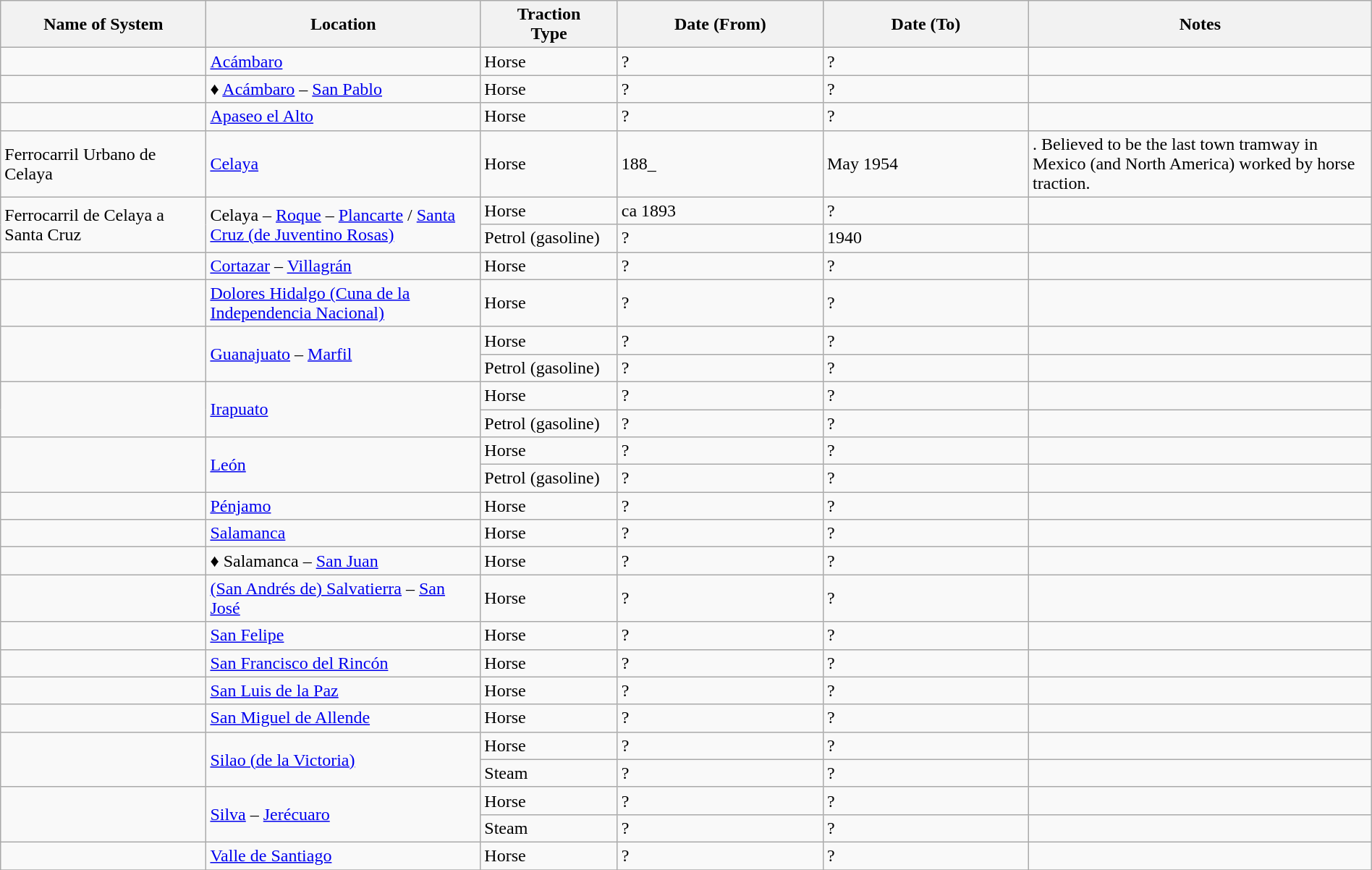<table class="wikitable" width=100%>
<tr>
<th width=15%>Name of System</th>
<th width=20%>Location</th>
<th width=10%>Traction<br>Type</th>
<th width=15%>Date (From)</th>
<th width=15%>Date (To)</th>
<th width=25%>Notes</th>
</tr>
<tr>
<td> </td>
<td><a href='#'>Acámbaro</a></td>
<td>Horse</td>
<td>?</td>
<td>?</td>
<td> </td>
</tr>
<tr>
<td> </td>
<td>♦ <a href='#'>Acámbaro</a> – <a href='#'>San Pablo</a></td>
<td>Horse</td>
<td>?</td>
<td>?</td>
<td> </td>
</tr>
<tr>
<td> </td>
<td><a href='#'>Apaseo el Alto</a></td>
<td>Horse</td>
<td>?</td>
<td>?</td>
<td> </td>
</tr>
<tr>
<td>Ferrocarril Urbano de Celaya</td>
<td><a href='#'>Celaya</a></td>
<td>Horse</td>
<td>188_</td>
<td>May 1954</td>
<td>. Believed to be the last town tramway in Mexico (and North America) worked by horse traction.</td>
</tr>
<tr>
<td rowspan="2">Ferrocarril de Celaya a Santa Cruz</td>
<td rowspan="2">Celaya – <a href='#'>Roque</a> – <a href='#'>Plancarte</a> / <a href='#'>Santa Cruz (de Juventino Rosas)</a></td>
<td>Horse</td>
<td>ca 1893</td>
<td>?</td>
<td> </td>
</tr>
<tr>
<td>Petrol (gasoline)</td>
<td>?</td>
<td>1940</td>
<td> </td>
</tr>
<tr>
<td> </td>
<td><a href='#'>Cortazar</a> – <a href='#'>Villagrán</a></td>
<td>Horse</td>
<td>?</td>
<td>?</td>
<td> </td>
</tr>
<tr>
<td> </td>
<td><a href='#'>Dolores Hidalgo (Cuna de la Independencia Nacional)</a></td>
<td>Horse</td>
<td>?</td>
<td>?</td>
<td> </td>
</tr>
<tr>
<td rowspan="2"> </td>
<td rowspan="2"><a href='#'>Guanajuato</a> – <a href='#'>Marfil</a></td>
<td>Horse</td>
<td>?</td>
<td>?</td>
<td> </td>
</tr>
<tr>
<td>Petrol (gasoline)</td>
<td>?</td>
<td>?</td>
<td> </td>
</tr>
<tr>
<td rowspan="2"> </td>
<td rowspan="2"><a href='#'>Irapuato</a></td>
<td>Horse</td>
<td>?</td>
<td>?</td>
<td> </td>
</tr>
<tr>
<td>Petrol (gasoline)</td>
<td>?</td>
<td>?</td>
<td> </td>
</tr>
<tr>
<td rowspan="2"> </td>
<td rowspan="2"><a href='#'>León</a></td>
<td>Horse</td>
<td>?</td>
<td>?</td>
<td> </td>
</tr>
<tr>
<td>Petrol (gasoline)</td>
<td>?</td>
<td>?</td>
<td> </td>
</tr>
<tr>
<td> </td>
<td><a href='#'>Pénjamo</a></td>
<td>Horse</td>
<td>?</td>
<td>?</td>
<td> </td>
</tr>
<tr>
<td> </td>
<td><a href='#'>Salamanca</a></td>
<td>Horse</td>
<td>?</td>
<td>?</td>
<td> </td>
</tr>
<tr>
<td> </td>
<td>♦ Salamanca – <a href='#'>San Juan</a></td>
<td>Horse</td>
<td>?</td>
<td>?</td>
<td> </td>
</tr>
<tr>
<td> </td>
<td><a href='#'>(San Andrés de) Salvatierra</a> – <a href='#'>San José</a></td>
<td>Horse</td>
<td>?</td>
<td>?</td>
<td> </td>
</tr>
<tr>
<td> </td>
<td><a href='#'>San Felipe</a></td>
<td>Horse</td>
<td>?</td>
<td>?</td>
<td> </td>
</tr>
<tr>
<td> </td>
<td><a href='#'>San Francisco del Rincón</a></td>
<td>Horse</td>
<td>?</td>
<td>?</td>
<td> </td>
</tr>
<tr>
<td> </td>
<td><a href='#'>San Luis de la Paz</a></td>
<td>Horse</td>
<td>?</td>
<td>?</td>
<td> </td>
</tr>
<tr>
<td> </td>
<td><a href='#'>San Miguel de Allende</a></td>
<td>Horse</td>
<td>?</td>
<td>?</td>
<td> </td>
</tr>
<tr>
<td rowspan="2"> </td>
<td rowspan="2"><a href='#'>Silao (de la Victoria)</a></td>
<td>Horse</td>
<td>?</td>
<td>?</td>
<td> </td>
</tr>
<tr>
<td>Steam</td>
<td>?</td>
<td>?</td>
<td> </td>
</tr>
<tr>
<td rowspan="2"> </td>
<td rowspan="2"><a href='#'>Silva</a> – <a href='#'>Jerécuaro</a></td>
<td>Horse</td>
<td>?</td>
<td>?</td>
<td> </td>
</tr>
<tr>
<td>Steam</td>
<td>?</td>
<td>?</td>
<td> </td>
</tr>
<tr>
<td> </td>
<td><a href='#'>Valle de Santiago</a></td>
<td>Horse</td>
<td>?</td>
<td>?</td>
<td> </td>
</tr>
<tr>
</tr>
</table>
